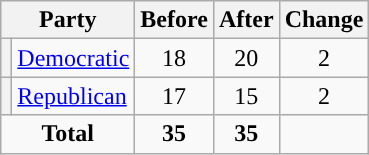<table class="wikitable" style="text-align:center;">
<tr>
<th colspan="2">Party</th>
<th>Before</th>
<th>After</th>
<th>Change</th>
</tr>
<tr>
<th style="background-color:"></th>
<td style="text-align:left;"><a href='#'>Democratic</a></td>
<td>18</td>
<td>20</td>
<td> 2</td>
</tr>
<tr>
<th style="background-color:"></th>
<td style="text-align:left;"><a href='#'>Republican</a></td>
<td>17</td>
<td>15</td>
<td> 2</td>
</tr>
<tr>
<td colspan="2"><strong>Total</strong></td>
<td><strong>35</strong></td>
<td><strong>35</strong></td>
<td></td>
</tr>
</table>
